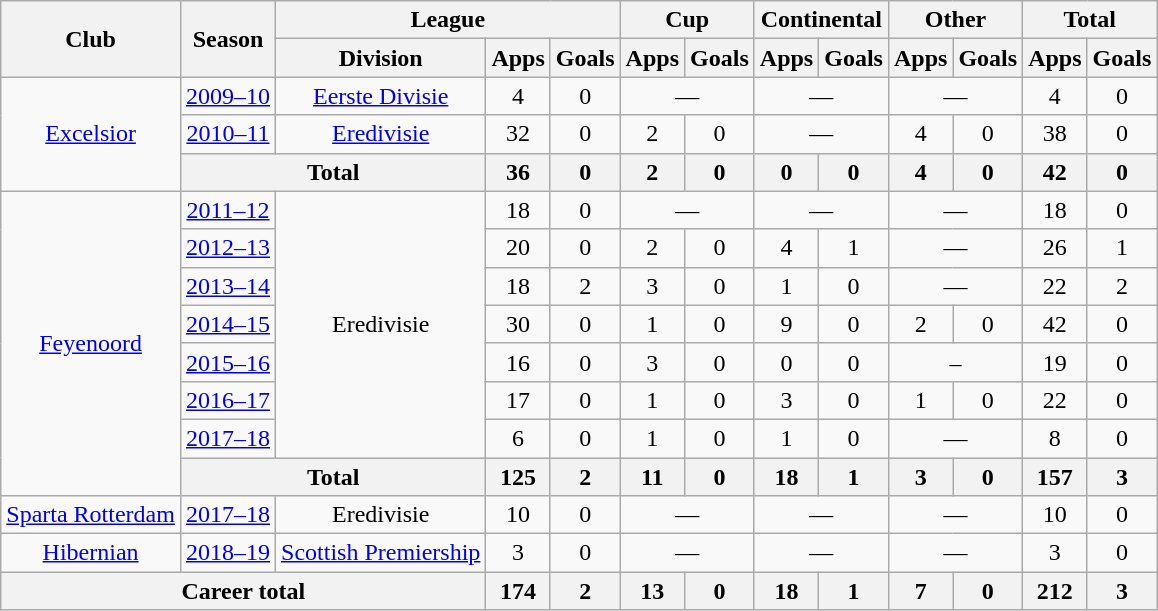<table class="wikitable" style="text-align:center">
<tr>
<th rowspan="2">Club</th>
<th rowspan="2">Season</th>
<th colspan="3">League</th>
<th colspan="2">Cup</th>
<th colspan="2">Continental</th>
<th colspan="2">Other</th>
<th colspan="2">Total</th>
</tr>
<tr>
<th>Division</th>
<th>Apps</th>
<th>Goals</th>
<th>Apps</th>
<th>Goals</th>
<th>Apps</th>
<th>Goals</th>
<th>Apps</th>
<th>Goals</th>
<th>Apps</th>
<th>Goals</th>
</tr>
<tr>
<td rowspan="3"><a href='#'>Excelsior</a></td>
<td><a href='#'>2009–10</a></td>
<td><a href='#'>Eerste Divisie</a></td>
<td>4</td>
<td>0</td>
<td colspan="2">—</td>
<td colspan="2">—</td>
<td colspan="2">—</td>
<td>4</td>
<td>0</td>
</tr>
<tr>
<td><a href='#'>2010–11</a></td>
<td><a href='#'>Eredivisie</a></td>
<td>32</td>
<td>0</td>
<td>2</td>
<td>0</td>
<td colspan="2">—</td>
<td>4</td>
<td>0</td>
<td>38</td>
<td>0</td>
</tr>
<tr>
<th colspan="2">Total</th>
<th>36</th>
<th>0</th>
<th>2</th>
<th>0</th>
<th>0</th>
<th>0</th>
<th>4</th>
<th>0</th>
<th>42</th>
<th>0</th>
</tr>
<tr>
<td rowspan="8"><a href='#'>Feyenoord</a></td>
<td><a href='#'>2011–12</a></td>
<td rowspan="7">Eredivisie</td>
<td>18</td>
<td>0</td>
<td colspan="2">—</td>
<td colspan="2">—</td>
<td colspan="2">—</td>
<td>18</td>
<td>0</td>
</tr>
<tr>
<td><a href='#'>2012–13</a></td>
<td>20</td>
<td>0</td>
<td>2</td>
<td>0</td>
<td>4</td>
<td>1</td>
<td colspan="2">—</td>
<td>26</td>
<td>1</td>
</tr>
<tr>
<td><a href='#'>2013–14</a></td>
<td>18</td>
<td>2</td>
<td>3</td>
<td>0</td>
<td>1</td>
<td>0</td>
<td colspan="2">—</td>
<td>22</td>
<td>2</td>
</tr>
<tr>
<td><a href='#'>2014–15</a></td>
<td>30</td>
<td>0</td>
<td>1</td>
<td>0</td>
<td>9</td>
<td>0</td>
<td>2</td>
<td>0</td>
<td>42</td>
<td>0</td>
</tr>
<tr>
<td><a href='#'>2015–16</a></td>
<td>16</td>
<td>0</td>
<td>3</td>
<td>0</td>
<td>0</td>
<td>0</td>
<td colspan="2">–</td>
<td>19</td>
<td>0</td>
</tr>
<tr>
<td><a href='#'>2016–17</a></td>
<td>17</td>
<td>0</td>
<td>1</td>
<td>0</td>
<td>3</td>
<td>0</td>
<td>1</td>
<td>0</td>
<td>22</td>
<td>0</td>
</tr>
<tr>
<td><a href='#'>2017–18</a></td>
<td>6</td>
<td>0</td>
<td>1</td>
<td>0</td>
<td>1</td>
<td>0</td>
<td colspan="2">—</td>
<td>8</td>
<td>0</td>
</tr>
<tr>
<th colspan="2">Total</th>
<th>125</th>
<th>2</th>
<th>11</th>
<th>0</th>
<th>18</th>
<th>1</th>
<th>3</th>
<th>0</th>
<th>157</th>
<th>3</th>
</tr>
<tr>
<td><a href='#'>Sparta Rotterdam</a></td>
<td><a href='#'>2017–18</a></td>
<td>Eredivisie</td>
<td>10</td>
<td>0</td>
<td colspan="2">—</td>
<td colspan="2">—</td>
<td colspan="2">—</td>
<td>10</td>
<td>0</td>
</tr>
<tr>
<td><a href='#'>Hibernian</a></td>
<td><a href='#'>2018–19</a></td>
<td><a href='#'>Scottish Premiership</a></td>
<td>3</td>
<td>0</td>
<td colspan="2">—</td>
<td colspan="2">—</td>
<td colspan="2">—</td>
<td>3</td>
<td>0</td>
</tr>
<tr>
<th colspan="3">Career total</th>
<th>174</th>
<th>2</th>
<th>13</th>
<th>0</th>
<th>18</th>
<th>1</th>
<th>7</th>
<th>0</th>
<th>212</th>
<th>3</th>
</tr>
</table>
